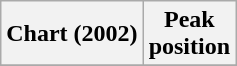<table class="wikitable plainrowheaders" style="text-align:center;">
<tr>
<th scope="col">Chart (2002)</th>
<th scope="col">Peak<br>position</th>
</tr>
<tr>
</tr>
</table>
